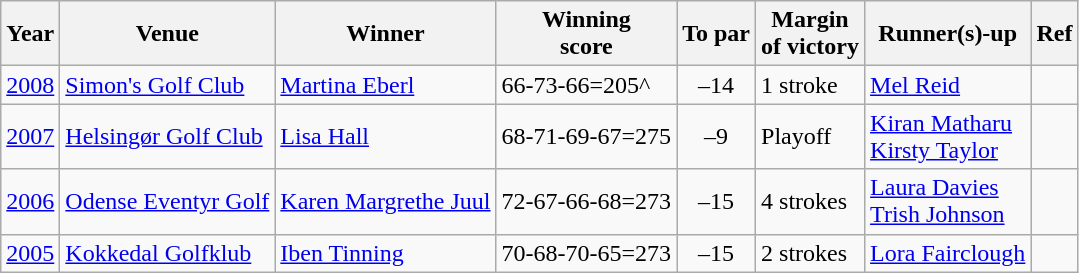<table class="wikitable">
<tr>
<th>Year</th>
<th>Venue</th>
<th>Winner</th>
<th>Winning<br>score</th>
<th>To par</th>
<th>Margin<br>of victory</th>
<th>Runner(s)-up</th>
<th>Ref</th>
</tr>
<tr>
<td><a href='#'>2008</a></td>
<td><a href='#'>Simon's Golf Club</a></td>
<td> <a href='#'>Martina Eberl</a></td>
<td align=left>66-73-66=205^</td>
<td align=center>–14</td>
<td>1 stroke</td>
<td> <a href='#'>Mel Reid</a></td>
<td></td>
</tr>
<tr>
<td><a href='#'>2007</a></td>
<td><a href='#'>Helsingør Golf Club</a></td>
<td> <a href='#'>Lisa Hall</a></td>
<td align=left>68-71-69-67=275</td>
<td align=center>–9</td>
<td>Playoff</td>
<td> <a href='#'>Kiran Matharu</a><br> <a href='#'>Kirsty Taylor</a></td>
<td></td>
</tr>
<tr>
<td><a href='#'>2006</a></td>
<td><a href='#'>Odense Eventyr Golf</a></td>
<td> <a href='#'>Karen Margrethe Juul</a></td>
<td align=left>72-67-66-68=273</td>
<td align=center>–15</td>
<td>4 strokes</td>
<td> <a href='#'>Laura Davies</a><br> <a href='#'>Trish Johnson</a></td>
<td></td>
</tr>
<tr>
<td><a href='#'>2005</a></td>
<td><a href='#'>Kokkedal Golfklub</a></td>
<td> <a href='#'>Iben Tinning</a></td>
<td align=left>70-68-70-65=273</td>
<td align=center>–15</td>
<td>2 strokes</td>
<td> <a href='#'>Lora Fairclough</a></td>
<td></td>
</tr>
</table>
